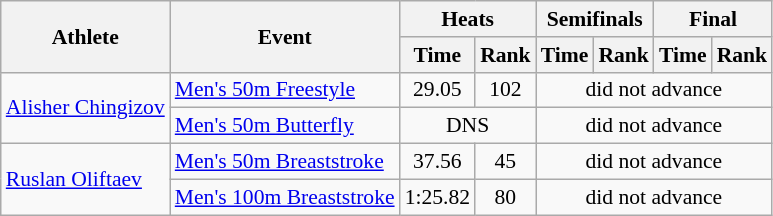<table class=wikitable style="font-size:90%">
<tr>
<th rowspan="2">Athlete</th>
<th rowspan="2">Event</th>
<th colspan="2">Heats</th>
<th colspan="2">Semifinals</th>
<th colspan="2">Final</th>
</tr>
<tr>
<th>Time</th>
<th>Rank</th>
<th>Time</th>
<th>Rank</th>
<th>Time</th>
<th>Rank</th>
</tr>
<tr>
<td rowspan="2"><a href='#'>Alisher Chingizov</a></td>
<td><a href='#'>Men's 50m Freestyle</a></td>
<td align=center>29.05</td>
<td align=center>102</td>
<td align=center colspan=4>did not advance</td>
</tr>
<tr>
<td><a href='#'>Men's 50m Butterfly</a></td>
<td align=center colspan=2>DNS</td>
<td align=center colspan=4>did not advance</td>
</tr>
<tr>
<td rowspan="2"><a href='#'>Ruslan Oliftaev</a></td>
<td><a href='#'>Men's 50m Breaststroke</a></td>
<td align=center>37.56</td>
<td align=center>45</td>
<td align=center colspan=4>did not advance</td>
</tr>
<tr>
<td><a href='#'>Men's 100m Breaststroke</a></td>
<td align=center>1:25.82</td>
<td align=center>80</td>
<td align=center colspan=4>did not advance</td>
</tr>
</table>
